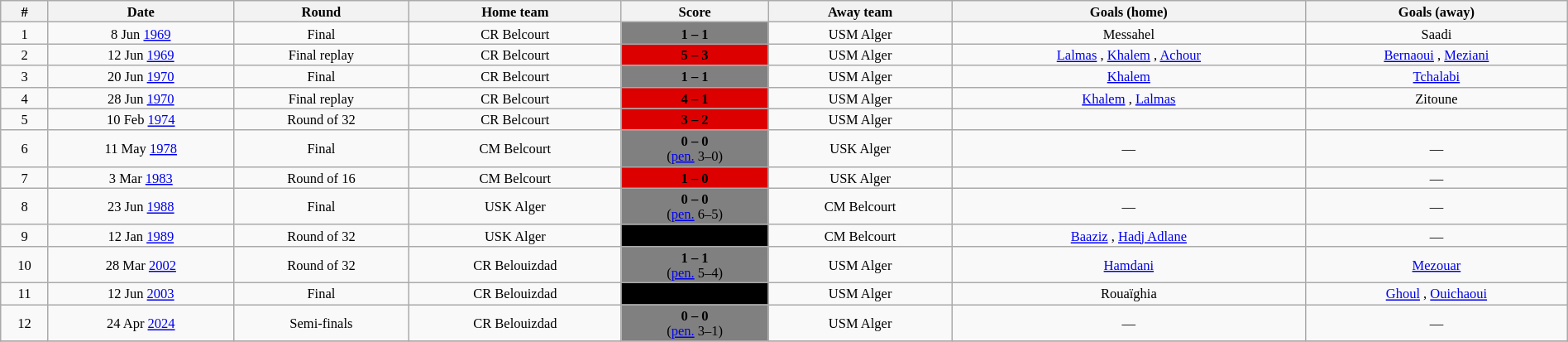<table class="wikitable" style="width:100%; margin:0 left; font-size: 11px; text-align:center">
<tr>
<th>#</th>
<th>Date</th>
<th>Round</th>
<th>Home team</th>
<th>Score</th>
<th>Away team</th>
<th>Goals (home)</th>
<th>Goals (away)</th>
</tr>
<tr>
<td>1</td>
<td>8 Jun <a href='#'>1969</a></td>
<td>Final</td>
<td>CR Belcourt</td>
<td style="background:gray"><span><strong>1 – 1</strong></span></td>
<td>USM Alger</td>
<td>Messahel </td>
<td>Saadi </td>
</tr>
<tr>
<td>2</td>
<td>12 Jun <a href='#'>1969</a></td>
<td>Final replay</td>
<td>CR Belcourt</td>
<td style="background:#d00;"><span><strong>5 – 3</strong></span></td>
<td>USM Alger</td>
<td><a href='#'>Lalmas</a> , <a href='#'>Khalem</a> , <a href='#'>Achour</a> </td>
<td><a href='#'>Bernaoui</a> , <a href='#'>Meziani</a> </td>
</tr>
<tr>
<td>3</td>
<td>20 Jun <a href='#'>1970</a></td>
<td>Final</td>
<td>CR Belcourt</td>
<td style="background:gray"><span><strong>1 – 1</strong></span></td>
<td>USM Alger</td>
<td><a href='#'>Khalem</a> </td>
<td><a href='#'>Tchalabi</a> </td>
</tr>
<tr>
<td>4</td>
<td>28 Jun <a href='#'>1970</a></td>
<td>Final replay</td>
<td>CR Belcourt</td>
<td style="background:#d00;"><span><strong>4 – 1</strong></span></td>
<td>USM Alger</td>
<td><a href='#'>Khalem</a> , <a href='#'>Lalmas</a> </td>
<td>Zitoune </td>
</tr>
<tr>
<td>5</td>
<td>10 Feb <a href='#'>1974</a></td>
<td>Round of 32</td>
<td>CR Belcourt</td>
<td style="background:#d00;"><span><strong>3 – 2</strong></span></td>
<td>USM Alger</td>
<td></td>
<td></td>
</tr>
<tr>
<td>6</td>
<td>11 May <a href='#'>1978</a></td>
<td>Final</td>
<td>CM Belcourt</td>
<td style="background:gray"><span><strong>0 – 0</strong><br>(<a href='#'>pen.</a> 3–0)</span></td>
<td>USK Alger</td>
<td>—</td>
<td>—</td>
</tr>
<tr>
<td>7</td>
<td>3 Mar <a href='#'>1983</a></td>
<td>Round of 16</td>
<td>CM Belcourt</td>
<td style="background:#d00;"><span><strong>1 – 0</strong></span></td>
<td>USK Alger</td>
<td></td>
<td>—</td>
</tr>
<tr>
<td>8</td>
<td>23 Jun <a href='#'>1988</a></td>
<td>Final</td>
<td>USK Alger</td>
<td style="background:gray"><span><strong>0 – 0</strong><br>(<a href='#'>pen.</a> 6–5)</span></td>
<td>CM Belcourt</td>
<td>—</td>
<td>—</td>
</tr>
<tr>
<td>9</td>
<td>12 Jan <a href='#'>1989</a></td>
<td>Round of 32</td>
<td>USK Alger</td>
<td style="background:#000;"><span><strong>2 – 0</strong></span></td>
<td>CM Belcourt</td>
<td><a href='#'>Baaziz</a> , <a href='#'>Hadj Adlane</a> </td>
<td>—</td>
</tr>
<tr>
<td>10</td>
<td>28 Mar <a href='#'>2002</a></td>
<td>Round of 32</td>
<td>CR Belouizdad</td>
<td style="background:gray"><span><strong>1 – 1</strong><br>(<a href='#'>pen.</a> 5–4)</span></td>
<td>USM Alger</td>
<td><a href='#'>Hamdani</a> </td>
<td><a href='#'>Mezouar</a> </td>
</tr>
<tr>
<td>11</td>
<td>12 Jun <a href='#'>2003</a></td>
<td>Final</td>
<td>CR Belouizdad</td>
<td style="background:#000;"><span><strong>1 – 2</strong></span></td>
<td>USM Alger</td>
<td>Rouaïghia </td>
<td><a href='#'>Ghoul</a> , <a href='#'>Ouichaoui</a> </td>
</tr>
<tr>
<td>12</td>
<td>24 Apr <a href='#'>2024</a></td>
<td>Semi-finals</td>
<td>CR Belouizdad</td>
<td style="background:gray"><span><strong>0 – 0</strong><br>(<a href='#'>pen.</a> 3–1)</span></td>
<td>USM Alger</td>
<td>—</td>
<td>—</td>
</tr>
<tr>
</tr>
</table>
